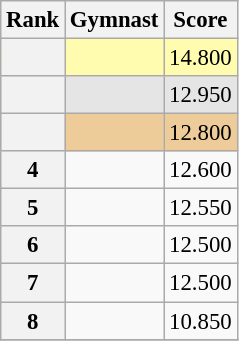<table class="wikitable sortable" style="text-align:center; font-size:95%">
<tr>
<th scope=col>Rank</th>
<th scope=col>Gymnast</th>
<th scope=col>Score</th>
</tr>
<tr bgcolor=fffcaf>
<th scope=row style="text-align:center"></th>
<td align=left></td>
<td>14.800</td>
</tr>
<tr bgcolor=e5e5e5>
<th scope=row style="text-align:center"></th>
<td align=left></td>
<td>12.950</td>
</tr>
<tr bgcolor=eecc99>
<th scope=row style="text-align:center"></th>
<td align=left></td>
<td>12.800</td>
</tr>
<tr>
<th>4</th>
<td align=left></td>
<td>12.600</td>
</tr>
<tr>
<th>5</th>
<td align=left></td>
<td>12.550</td>
</tr>
<tr>
<th>6</th>
<td align=left></td>
<td>12.500</td>
</tr>
<tr>
<th>7</th>
<td align=left></td>
<td>12.500</td>
</tr>
<tr>
<th>8</th>
<td align=left></td>
<td>10.850</td>
</tr>
<tr>
</tr>
</table>
